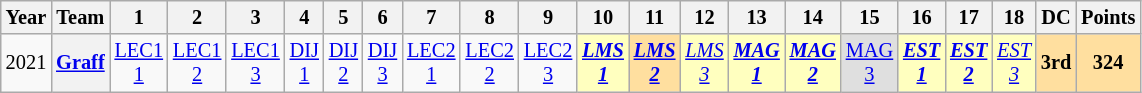<table class="wikitable" style="text-align:center; font-size:85%;">
<tr>
<th>Year</th>
<th>Team</th>
<th>1</th>
<th>2</th>
<th>3</th>
<th>4</th>
<th>5</th>
<th>6</th>
<th>7</th>
<th>8</th>
<th>9</th>
<th>10</th>
<th>11</th>
<th>12</th>
<th>13</th>
<th>14</th>
<th>15</th>
<th>16</th>
<th>17</th>
<th>18</th>
<th>DC</th>
<th>Points</th>
</tr>
<tr>
<td>2021</td>
<th nowrap><a href='#'>Graff</a></th>
<td><a href='#'>LEC1<br>1</a></td>
<td><a href='#'>LEC1<br>2</a></td>
<td><a href='#'>LEC1<br>3</a></td>
<td><a href='#'>DIJ<br>1</a></td>
<td><a href='#'>DIJ<br>2</a></td>
<td><a href='#'>DIJ<br>3</a></td>
<td><a href='#'>LEC2<br>1</a></td>
<td><a href='#'>LEC2<br>2</a></td>
<td><a href='#'>LEC2<br>3</a></td>
<td style=background:#FFFFBF;"><strong><em><a href='#'>LMS<br>1</a></em></strong><br></td>
<td style=background:#FFDF9F;"><strong><em><a href='#'>LMS<br>2</a></em></strong><br></td>
<td style=background:#FFFFBF;"><em><a href='#'>LMS<br>3</a></em><br></td>
<td style=background:#FFFFBF;"><strong><em><a href='#'>MAG<br>1</a></em></strong><br></td>
<td style=background:#FFFFBF;"><strong><em><a href='#'>MAG<br>2</a></em></strong><br></td>
<td style=background:#DFDFDF;"><a href='#'>MAG<br>3</a><br></td>
<td style=background:#FFFFBF;"><strong><em><a href='#'>EST<br>1</a></em></strong><br></td>
<td style=background:#FFFFBF;"><strong><em><a href='#'>EST<br>2</a></em></strong><br></td>
<td style=background:#FFFFBF;"><em><a href='#'>EST<br>3</a></em><br></td>
<th style=background:#FFDF9F;">3rd</th>
<th style=background:#FFDF9F;">324</th>
</tr>
</table>
